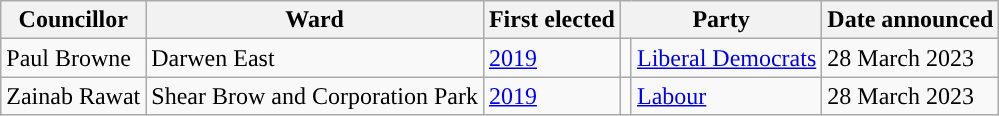<table class="wikitable sortable">
<tr>
<th scope="col">Councillor</th>
<th scope="col">Ward</th>
<th scope="col">First elected</th>
<th colspan="2" scope="col">Party</th>
<th scope="col">Date announced</th>
</tr>
<tr>
<td>Paul Browne</td>
<td>Darwen East</td>
<td><a href='#'>2019</a></td>
<td></td>
<td><a href='#'>Liberal Democrats</a></td>
<td>28 March 2023</td>
</tr>
<tr>
<td>Zainab Rawat</td>
<td>Shear Brow and Corporation Park</td>
<td><a href='#'>2019</a></td>
<td></td>
<td><a href='#'>Labour</a></td>
<td>28 March 2023</td>
</tr>
</table>
